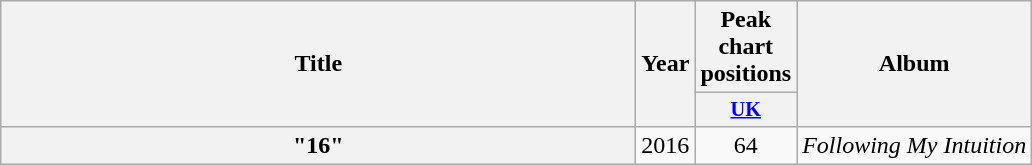<table class="wikitable plainrowheaders" style="text-align:center;" border="1">
<tr>
<th scope="col" rowspan="2" style="width:26em;">Title</th>
<th scope="col" rowspan="2" style="width:1em;">Year</th>
<th scope="col" colspan="1">Peak chart positions</th>
<th scope="col" rowspan="2">Album</th>
</tr>
<tr>
<th scope="col" style="width:3em;font-size:85%;"><a href='#'>UK</a><br></th>
</tr>
<tr>
<th scope="row">"16"</th>
<td>2016</td>
<td>64</td>
<td><em>Following My Intuition</em></td>
</tr>
</table>
